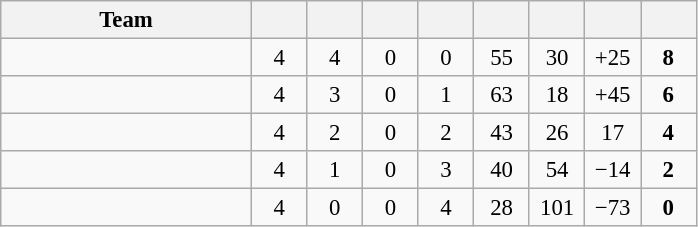<table class="wikitable" style="text-align:center;font-size:95%">
<tr>
<th width=160>Team</th>
<th width=30></th>
<th width=30></th>
<th width=30></th>
<th width=30></th>
<th width=30></th>
<th width=30></th>
<th width=30></th>
<th width=30></th>
</tr>
<tr>
<td align="left"></td>
<td>4</td>
<td>4</td>
<td>0</td>
<td>0</td>
<td>55</td>
<td>30</td>
<td>+25</td>
<td><strong>8</strong></td>
</tr>
<tr>
<td align="left"></td>
<td>4</td>
<td>3</td>
<td>0</td>
<td>1</td>
<td>63</td>
<td>18</td>
<td>+45</td>
<td><strong>6</strong></td>
</tr>
<tr>
<td align="left"></td>
<td>4</td>
<td>2</td>
<td>0</td>
<td>2</td>
<td>43</td>
<td>26</td>
<td>17</td>
<td><strong>4</strong></td>
</tr>
<tr>
<td align="left"></td>
<td>4</td>
<td>1</td>
<td>0</td>
<td>3</td>
<td>40</td>
<td>54</td>
<td>−14</td>
<td><strong>2</strong></td>
</tr>
<tr>
<td align="left"></td>
<td>4</td>
<td>0</td>
<td>0</td>
<td>4</td>
<td>28</td>
<td>101</td>
<td>−73</td>
<td><strong>0</strong></td>
</tr>
</table>
